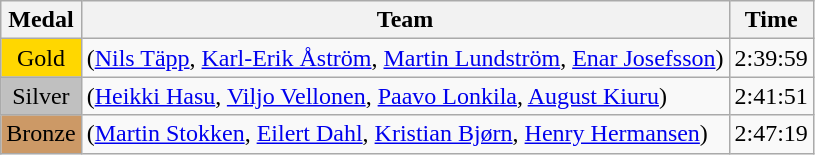<table class="wikitable">
<tr>
<th>Medal</th>
<th>Team</th>
<th>Time</th>
</tr>
<tr>
<td style="text-align:center;background-color:gold;">Gold</td>
<td> (<a href='#'>Nils Täpp</a>, <a href='#'>Karl-Erik Åström</a>, <a href='#'>Martin Lundström</a>, <a href='#'>Enar Josefsson</a>)</td>
<td>2:39:59</td>
</tr>
<tr>
<td style="text-align:center;background-color:silver;">Silver</td>
<td> (<a href='#'>Heikki Hasu</a>, <a href='#'>Viljo Vellonen</a>, <a href='#'>Paavo Lonkila</a>, <a href='#'>August Kiuru</a>)</td>
<td>2:41:51</td>
</tr>
<tr>
<td style="text-align:center;background-color:#CC9966;">Bronze</td>
<td> (<a href='#'>Martin Stokken</a>, <a href='#'>Eilert Dahl</a>, <a href='#'>Kristian Bjørn</a>, <a href='#'>Henry Hermansen</a>)</td>
<td>2:47:19</td>
</tr>
</table>
